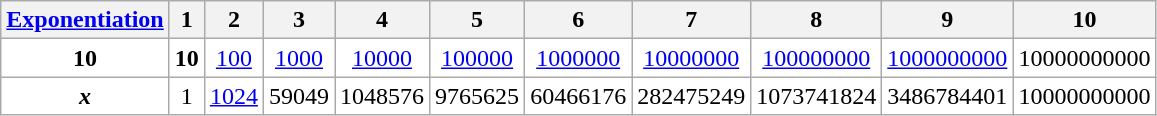<table class="wikitable" style="text-align: center; background: white">
<tr>
<th style="width:105px;"><a href='#'>Exponentiation</a></th>
<th>1</th>
<th>2</th>
<th>3</th>
<th>4</th>
<th>5</th>
<th>6</th>
<th>7</th>
<th>8</th>
<th>9</th>
<th>10</th>
</tr>
<tr>
<td><strong>10</strong></td>
<td><strong>10</strong></td>
<td><a href='#'>100</a></td>
<td><a href='#'>1000</a></td>
<td><a href='#'>10000</a></td>
<td><a href='#'>100000</a></td>
<td><a href='#'>1000000</a></td>
<td><a href='#'>10000000</a></td>
<td><a href='#'>100000000</a></td>
<td><a href='#'>1000000000</a></td>
<td>10000000000</td>
</tr>
<tr>
<td><strong><em>x<em><strong></td>
<td>1</td>
<td><a href='#'>1024</a></td>
<td>59049</td>
<td>1048576</td>
<td>9765625</td>
<td>60466176</td>
<td>282475249</td>
<td>1073741824</td>
<td>3486784401</td>
<td>10000000000</td>
</tr>
</table>
